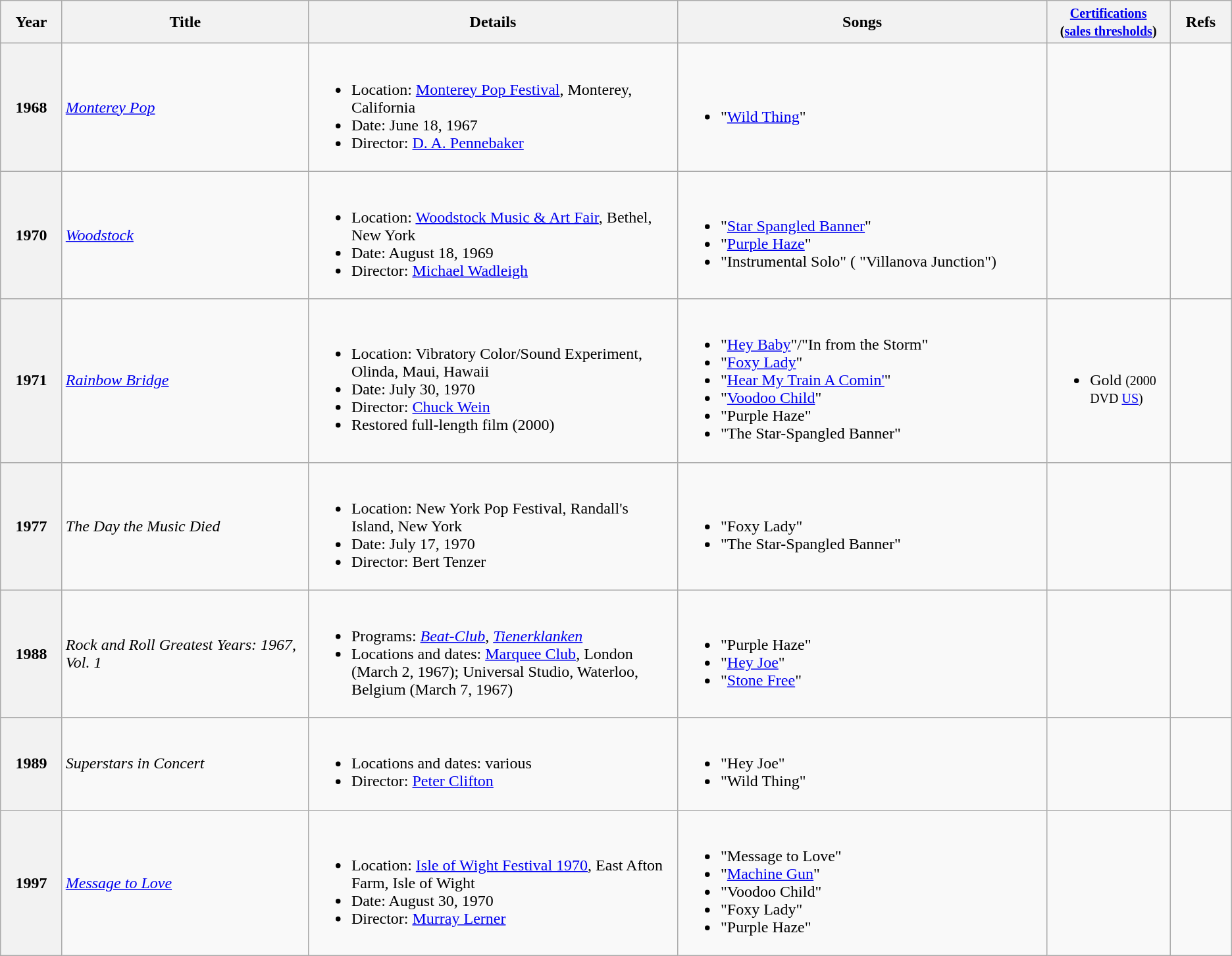<table class="wikitable plainrowheaders"  border="1"">
<tr>
<th scope="col" width=5%>Year</th>
<th scope="col" width=20%>Title</th>
<th scope="col" width=30%>Details</th>
<th scope="col" width=30%>Songs</th>
<th scope="col" width=10%><small><a href='#'>Certifications</a></small><br><small>(<a href='#'>sales thresholds</a>)</small></th>
<th scope="col" width=5%>Refs</th>
</tr>
<tr>
<th scope="row">1968</th>
<td><em><a href='#'>Monterey Pop</a></em></td>
<td><br><ul><li>Location: <a href='#'>Monterey Pop Festival</a>, Monterey, California</li><li>Date: June 18, 1967</li><li>Director: <a href='#'>D. A. Pennebaker</a></li></ul></td>
<td><br><ul><li>"<a href='#'>Wild Thing</a>"</li></ul></td>
<td></td>
<td></td>
</tr>
<tr>
<th scope="row">1970</th>
<td><em><a href='#'>Woodstock</a></em></td>
<td><br><ul><li>Location: <a href='#'>Woodstock Music & Art Fair</a>, Bethel, New York</li><li>Date: August 18, 1969</li><li>Director: <a href='#'>Michael Wadleigh</a></li></ul></td>
<td><br><ul><li>"<a href='#'>Star Spangled Banner</a>"</li><li>"<a href='#'>Purple Haze</a>"</li><li>"Instrumental Solo" ( "Villanova Junction")</li></ul></td>
<td></td>
<td></td>
</tr>
<tr>
<th scope="row">1971</th>
<td><em><a href='#'>Rainbow Bridge</a></em></td>
<td><br><ul><li>Location: Vibratory Color/Sound Experiment, Olinda, Maui, Hawaii</li><li>Date: July 30, 1970</li><li>Director: <a href='#'>Chuck Wein</a></li><li>Restored full-length film (2000)</li></ul></td>
<td><br><ul><li>"<a href='#'>Hey Baby</a>"/"In from the Storm"</li><li>"<a href='#'>Foxy Lady</a>"</li><li>"<a href='#'>Hear My Train A Comin'</a>"</li><li>"<a href='#'>Voodoo Child</a>"</li><li>"Purple Haze"</li><li>"The Star-Spangled Banner"</li></ul></td>
<td><br><ul><li>Gold <small>(2000 DVD <a href='#'>US</a>)</small></li></ul></td>
<td><br></td>
</tr>
<tr>
<th scope="row">1977</th>
<td><em>The Day the Music Died</em></td>
<td><br><ul><li>Location: New York Pop Festival, Randall's Island, New York</li><li>Date: July 17, 1970</li><li>Director: Bert Tenzer</li></ul></td>
<td><br><ul><li>"Foxy Lady"</li><li>"The Star-Spangled Banner"</li></ul></td>
<td></td>
<td></td>
</tr>
<tr>
<th scope="row">1988</th>
<td><em>Rock and Roll Greatest Years: 1967, Vol. 1</em></td>
<td><br><ul><li>Programs: <em><a href='#'>Beat-Club</a></em>, <em><a href='#'>Tienerklanken</a></em></li><li>Locations and dates: <a href='#'>Marquee Club</a>, London (March 2, 1967); Universal Studio, Waterloo, Belgium (March 7, 1967)</li></ul></td>
<td><br><ul><li>"Purple Haze"</li><li>"<a href='#'>Hey Joe</a>"</li><li>"<a href='#'>Stone Free</a>"</li></ul></td>
<td></td>
<td></td>
</tr>
<tr>
<th scope="row">1989</th>
<td><em>Superstars in Concert</em></td>
<td><br><ul><li>Locations and dates: various</li><li>Director: <a href='#'>Peter Clifton</a></li></ul></td>
<td><br><ul><li>"Hey Joe"</li><li>"Wild Thing"</li></ul></td>
<td></td>
<td></td>
</tr>
<tr>
<th scope="row">1997</th>
<td><em><a href='#'>Message to Love</a></em></td>
<td><br><ul><li>Location: <a href='#'>Isle of Wight Festival 1970</a>, East Afton Farm, Isle of Wight</li><li>Date: August 30, 1970</li><li>Director: <a href='#'>Murray Lerner</a></li></ul></td>
<td><br><ul><li>"Message to Love"</li><li>"<a href='#'>Machine Gun</a>"</li><li>"Voodoo Child"</li><li>"Foxy Lady"</li><li>"Purple Haze"</li></ul></td>
<td></td>
<td></td>
</tr>
</table>
